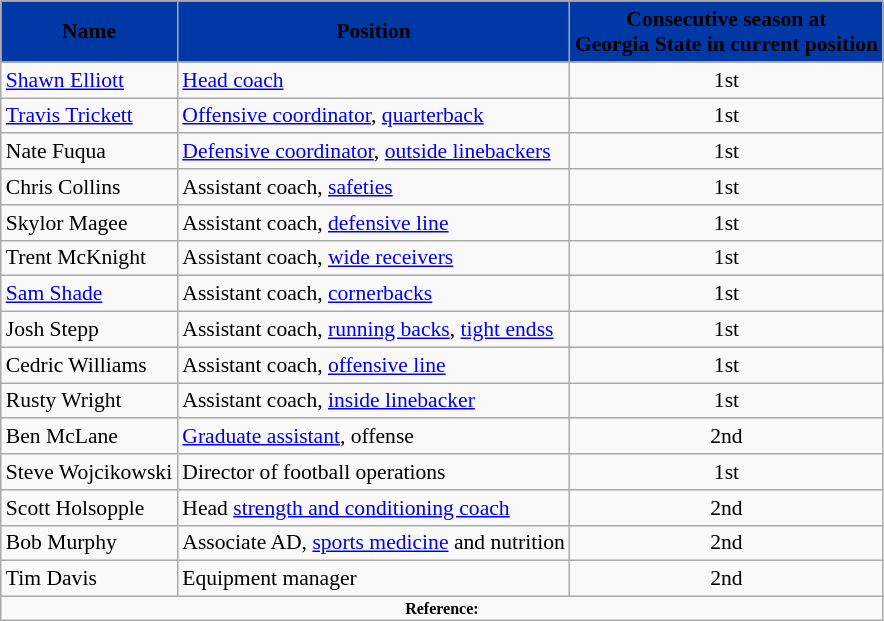<table class="wikitable" style="font-size:90%;">
<tr>
<th style="background:#0039A6;"><span>Name </span></th>
<th style="background:#0039A6;"><span>Position </span></th>
<th style="background:#0039A6;"><span>Consecutive season at<br>Georgia State in current position</span></th>
</tr>
<tr>
<td><a href='#'>Shawn Elliott</a></td>
<td><a href='#'>Head coach</a></td>
<td align=center>1st</td>
</tr>
<tr>
<td><a href='#'>Travis Trickett</a></td>
<td><a href='#'>Offensive coordinator</a>, <a href='#'>quarterback</a></td>
<td align=center>1st</td>
</tr>
<tr>
<td>Nate Fuqua</td>
<td><a href='#'>Defensive coordinator</a>, <a href='#'>outside linebackers</a></td>
<td align=center>1st</td>
</tr>
<tr>
<td>Chris Collins</td>
<td>Assistant coach, <a href='#'>safeties</a></td>
<td align=center>1st</td>
</tr>
<tr>
<td>Skylor Magee</td>
<td>Assistant coach, <a href='#'>defensive line</a></td>
<td align=center>1st</td>
</tr>
<tr>
<td>Trent McKnight</td>
<td>Assistant coach, <a href='#'>wide receivers</a></td>
<td align=center>1st</td>
</tr>
<tr>
<td><a href='#'>Sam Shade</a></td>
<td>Assistant coach, <a href='#'>cornerbacks</a></td>
<td align=center>1st</td>
</tr>
<tr>
<td>Josh Stepp</td>
<td>Assistant coach, <a href='#'>running backs</a>, <a href='#'>tight endss</a></td>
<td align=center>1st</td>
</tr>
<tr>
<td>Cedric Williams</td>
<td>Assistant coach, <a href='#'>offensive line</a></td>
<td align=center>1st</td>
</tr>
<tr>
<td>Rusty Wright</td>
<td>Assistant coach, <a href='#'>inside linebacker</a></td>
<td align=center>1st</td>
</tr>
<tr>
<td>Ben McLane</td>
<td><a href='#'>Graduate assistant</a>, offense</td>
<td align=center>2nd</td>
</tr>
<tr>
<td>Steve Wojcikowski</td>
<td>Director of football operations</td>
<td align=center>1st</td>
</tr>
<tr>
<td>Scott Holsopple</td>
<td>Head <a href='#'>strength and conditioning coach</a></td>
<td align=center>2nd</td>
</tr>
<tr>
<td>Bob Murphy</td>
<td>Associate AD, <a href='#'>sports medicine</a> and nutrition</td>
<td align=center>2nd</td>
</tr>
<tr>
<td>Tim Davis</td>
<td>Equipment manager</td>
<td align=center>2nd</td>
</tr>
<tr>
<td colspan="4"  style="font-size:8pt; text-align:center;"><strong>Reference:</strong></td>
</tr>
</table>
